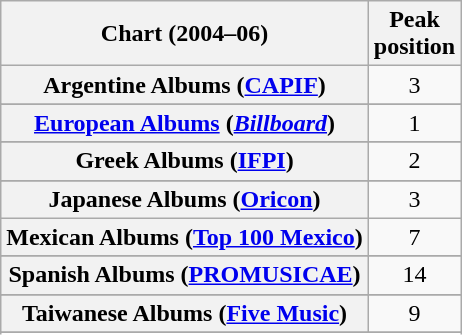<table class="wikitable sortable plainrowheaders" style="text-align:center;">
<tr>
<th>Chart (2004–06)</th>
<th>Peak<br>position</th>
</tr>
<tr>
<th scope="row">Argentine Albums (<a href='#'>CAPIF</a>)</th>
<td>3</td>
</tr>
<tr>
</tr>
<tr>
</tr>
<tr>
</tr>
<tr>
</tr>
<tr>
</tr>
<tr>
</tr>
<tr>
</tr>
<tr>
<th scope="row"><a href='#'>European Albums</a> (<em><a href='#'>Billboard</a></em>)</th>
<td style="text-align:center;">1</td>
</tr>
<tr>
</tr>
<tr>
</tr>
<tr>
</tr>
<tr>
<th scope="row">Greek Albums (<a href='#'>IFPI</a>)</th>
<td style="text-align:center;">2</td>
</tr>
<tr>
</tr>
<tr>
</tr>
<tr>
</tr>
<tr>
<th scope="row">Japanese Albums (<a href='#'>Oricon</a>)</th>
<td style="text-align:center;">3</td>
</tr>
<tr>
<th scope="row">Mexican Albums (<a href='#'>Top 100 Mexico</a>)</th>
<td style="text-align:center;">7</td>
</tr>
<tr>
</tr>
<tr>
</tr>
<tr>
</tr>
<tr>
</tr>
<tr>
</tr>
<tr>
<th scope="row">Spanish Albums (<a href='#'>PROMUSICAE</a>)</th>
<td style="text-align:center;">14</td>
</tr>
<tr>
</tr>
<tr>
</tr>
<tr>
<th scope="row">Taiwanese Albums (<a href='#'>Five Music</a>)</th>
<td>9</td>
</tr>
<tr>
</tr>
<tr>
</tr>
<tr>
</tr>
<tr>
</tr>
<tr>
</tr>
</table>
